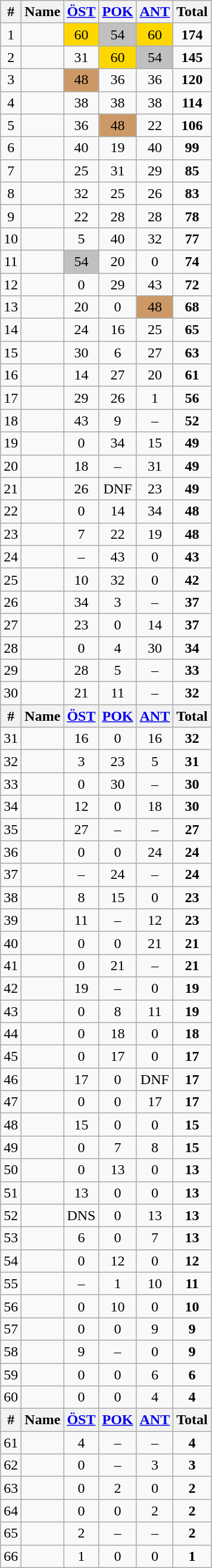<table class="wikitable sortable" style="text-align:center;">
<tr>
<th>#</th>
<th>Name</th>
<th><a href='#'>ÖST</a></th>
<th><a href='#'>POK</a></th>
<th><a href='#'>ANT</a></th>
<th><strong>Total</strong> </th>
</tr>
<tr>
<td>1</td>
<td align="left"></td>
<td bgcolor="gold">60</td>
<td bgcolor="silver">54</td>
<td bgcolor="gold">60</td>
<td><strong>174</strong></td>
</tr>
<tr>
<td>2</td>
<td align="left"></td>
<td>31</td>
<td bgcolor="gold">60</td>
<td bgcolor="silver">54</td>
<td><strong>145</strong></td>
</tr>
<tr>
<td>3</td>
<td align="left"></td>
<td bgcolor="CC9966">48</td>
<td>36</td>
<td>36</td>
<td><strong>120</strong></td>
</tr>
<tr>
<td>4</td>
<td align="left"></td>
<td>38</td>
<td>38</td>
<td>38</td>
<td><strong>114</strong></td>
</tr>
<tr>
<td>5</td>
<td align="left"></td>
<td>36</td>
<td bgcolor="CC9966">48</td>
<td>22</td>
<td><strong>106</strong></td>
</tr>
<tr>
<td>6</td>
<td align="left"></td>
<td>40</td>
<td>19</td>
<td>40</td>
<td><strong>99</strong></td>
</tr>
<tr>
<td>7</td>
<td align="left"></td>
<td>25</td>
<td>31</td>
<td>29</td>
<td><strong>85</strong></td>
</tr>
<tr>
<td>8</td>
<td align="left"></td>
<td>32</td>
<td>25</td>
<td>26</td>
<td><strong>83</strong></td>
</tr>
<tr>
<td>9</td>
<td align="left"></td>
<td>22</td>
<td>28</td>
<td>28</td>
<td><strong>78</strong></td>
</tr>
<tr>
<td>10</td>
<td align="left"></td>
<td>5</td>
<td>40</td>
<td>32</td>
<td><strong>77</strong></td>
</tr>
<tr>
<td>11</td>
<td align="left"></td>
<td bgcolor="silver">54</td>
<td>20</td>
<td>0</td>
<td><strong>74</strong></td>
</tr>
<tr>
<td>12</td>
<td align="left"></td>
<td>0</td>
<td>29</td>
<td>43</td>
<td><strong>72</strong></td>
</tr>
<tr>
<td>13</td>
<td align="left"></td>
<td>20</td>
<td>0</td>
<td bgcolor="CC9966">48</td>
<td><strong>68</strong></td>
</tr>
<tr>
<td>14</td>
<td align="left"></td>
<td>24</td>
<td>16</td>
<td>25</td>
<td><strong>65</strong></td>
</tr>
<tr>
<td>15</td>
<td align="left"></td>
<td>30</td>
<td>6</td>
<td>27</td>
<td><strong>63</strong></td>
</tr>
<tr>
<td>16</td>
<td align="left"></td>
<td>14</td>
<td>27</td>
<td>20</td>
<td><strong>61</strong></td>
</tr>
<tr>
<td>17</td>
<td align="left"></td>
<td>29</td>
<td>26</td>
<td>1</td>
<td><strong>56</strong></td>
</tr>
<tr>
<td>18</td>
<td align="left"></td>
<td>43</td>
<td>9</td>
<td>–</td>
<td><strong>52</strong></td>
</tr>
<tr>
<td>19</td>
<td align="left"></td>
<td>0</td>
<td>34</td>
<td>15</td>
<td><strong>49</strong></td>
</tr>
<tr>
<td>20</td>
<td align="left"></td>
<td>18</td>
<td>–</td>
<td>31</td>
<td><strong>49</strong></td>
</tr>
<tr>
<td>21</td>
<td align="left"></td>
<td>26</td>
<td>DNF</td>
<td>23</td>
<td><strong>49</strong></td>
</tr>
<tr>
<td>22</td>
<td align="left"></td>
<td>0</td>
<td>14</td>
<td>34</td>
<td><strong>48</strong></td>
</tr>
<tr>
<td>23</td>
<td align="left"></td>
<td>7</td>
<td>22</td>
<td>19</td>
<td><strong>48</strong></td>
</tr>
<tr>
<td>24</td>
<td align="left"></td>
<td>–</td>
<td>43</td>
<td>0</td>
<td><strong>43</strong></td>
</tr>
<tr>
<td>25</td>
<td align="left"></td>
<td>10</td>
<td>32</td>
<td>0</td>
<td><strong>42</strong></td>
</tr>
<tr>
<td>26</td>
<td align="left"></td>
<td>34</td>
<td>3</td>
<td>–</td>
<td><strong>37</strong></td>
</tr>
<tr>
<td>27</td>
<td align="left"></td>
<td>23</td>
<td>0</td>
<td>14</td>
<td><strong>37</strong></td>
</tr>
<tr>
<td>28</td>
<td align="left"></td>
<td>0</td>
<td>4</td>
<td>30</td>
<td><strong>34</strong></td>
</tr>
<tr>
<td>29</td>
<td align="left"></td>
<td>28</td>
<td>5</td>
<td>–</td>
<td><strong>33</strong></td>
</tr>
<tr>
<td>30</td>
<td align="left"></td>
<td>21</td>
<td>11</td>
<td>–</td>
<td><strong>32</strong></td>
</tr>
<tr>
<th>#</th>
<th>Name</th>
<th><a href='#'>ÖST</a></th>
<th><a href='#'>POK</a></th>
<th><a href='#'>ANT</a></th>
<th><strong>Total</strong></th>
</tr>
<tr>
<td>31</td>
<td align="left"></td>
<td>16</td>
<td>0</td>
<td>16</td>
<td><strong>32</strong></td>
</tr>
<tr>
<td>32</td>
<td align="left"></td>
<td>3</td>
<td>23</td>
<td>5</td>
<td><strong>31</strong></td>
</tr>
<tr>
<td>33</td>
<td align="left"></td>
<td>0</td>
<td>30</td>
<td>–</td>
<td><strong>30</strong></td>
</tr>
<tr>
<td>34</td>
<td align="left"></td>
<td>12</td>
<td>0</td>
<td>18</td>
<td><strong>30</strong></td>
</tr>
<tr>
<td>35</td>
<td align="left"></td>
<td>27</td>
<td>–</td>
<td>–</td>
<td><strong>27</strong></td>
</tr>
<tr>
<td>36</td>
<td align="left"></td>
<td>0</td>
<td>0</td>
<td>24</td>
<td><strong>24</strong></td>
</tr>
<tr>
<td>37</td>
<td align="left"></td>
<td>–</td>
<td>24</td>
<td>–</td>
<td><strong>24</strong></td>
</tr>
<tr>
<td>38</td>
<td align="left"></td>
<td>8</td>
<td>15</td>
<td>0</td>
<td><strong>23</strong></td>
</tr>
<tr>
<td>39</td>
<td align="left"></td>
<td>11</td>
<td>–</td>
<td>12</td>
<td><strong>23</strong></td>
</tr>
<tr>
<td>40</td>
<td align="left"></td>
<td>0</td>
<td>0</td>
<td>21</td>
<td><strong>21</strong></td>
</tr>
<tr>
<td>41</td>
<td align="left"></td>
<td>0</td>
<td>21</td>
<td>–</td>
<td><strong>21</strong></td>
</tr>
<tr>
<td>42</td>
<td align="left"></td>
<td>19</td>
<td>–</td>
<td>0</td>
<td><strong>19</strong></td>
</tr>
<tr>
<td>43</td>
<td align="left"></td>
<td>0</td>
<td>8</td>
<td>11</td>
<td><strong>19</strong></td>
</tr>
<tr>
<td>44</td>
<td align="left"></td>
<td>0</td>
<td>18</td>
<td>0</td>
<td><strong>18</strong></td>
</tr>
<tr>
<td>45</td>
<td align="left"></td>
<td>0</td>
<td>17</td>
<td>0</td>
<td><strong>17</strong></td>
</tr>
<tr>
<td>46</td>
<td align="left"></td>
<td>17</td>
<td>0</td>
<td>DNF</td>
<td><strong>17</strong></td>
</tr>
<tr>
<td>47</td>
<td align="left"></td>
<td>0</td>
<td>0</td>
<td>17</td>
<td><strong>17</strong></td>
</tr>
<tr>
<td>48</td>
<td align="left"></td>
<td>15</td>
<td>0</td>
<td>0</td>
<td><strong>15</strong></td>
</tr>
<tr>
<td>49</td>
<td align="left"></td>
<td>0</td>
<td>7</td>
<td>8</td>
<td><strong>15</strong></td>
</tr>
<tr>
<td>50</td>
<td align="left"></td>
<td>0</td>
<td>13</td>
<td>0</td>
<td><strong>13</strong></td>
</tr>
<tr>
<td>51</td>
<td align="left"></td>
<td>13</td>
<td>0</td>
<td>0</td>
<td><strong>13</strong></td>
</tr>
<tr>
<td>52</td>
<td align="left"></td>
<td>DNS</td>
<td>0</td>
<td>13</td>
<td><strong>13</strong></td>
</tr>
<tr>
<td>53</td>
<td align="left"></td>
<td>6</td>
<td>0</td>
<td>7</td>
<td><strong>13</strong></td>
</tr>
<tr>
<td>54</td>
<td align="left"></td>
<td>0</td>
<td>12</td>
<td>0</td>
<td><strong>12</strong></td>
</tr>
<tr>
<td>55</td>
<td align="left"></td>
<td>–</td>
<td>1</td>
<td>10</td>
<td><strong>11</strong></td>
</tr>
<tr>
<td>56</td>
<td align="left"></td>
<td>0</td>
<td>10</td>
<td>0</td>
<td><strong>10</strong></td>
</tr>
<tr>
<td>57</td>
<td align="left"></td>
<td>0</td>
<td>0</td>
<td>9</td>
<td><strong>9</strong></td>
</tr>
<tr>
<td>58</td>
<td align="left"></td>
<td>9</td>
<td>–</td>
<td>0</td>
<td><strong>9</strong></td>
</tr>
<tr>
<td>59</td>
<td align="left"></td>
<td>0</td>
<td>0</td>
<td>6</td>
<td><strong>6</strong></td>
</tr>
<tr>
<td>60</td>
<td align="left"></td>
<td>0</td>
<td>0</td>
<td>4</td>
<td><strong>4</strong></td>
</tr>
<tr>
<th>#</th>
<th>Name</th>
<th><a href='#'>ÖST</a></th>
<th><a href='#'>POK</a></th>
<th><a href='#'>ANT</a></th>
<th><strong>Total</strong></th>
</tr>
<tr>
<td>61</td>
<td align="left"></td>
<td>4</td>
<td>–</td>
<td>–</td>
<td><strong>4</strong></td>
</tr>
<tr>
<td>62</td>
<td align="left"></td>
<td>0</td>
<td>–</td>
<td>3</td>
<td><strong>3</strong></td>
</tr>
<tr>
<td>63</td>
<td align="left"></td>
<td>0</td>
<td>2</td>
<td>0</td>
<td><strong>2</strong></td>
</tr>
<tr>
<td>64</td>
<td align="left"></td>
<td>0</td>
<td>0</td>
<td>2</td>
<td><strong>2</strong></td>
</tr>
<tr>
<td>65</td>
<td align="left"></td>
<td>2</td>
<td>–</td>
<td>–</td>
<td><strong>2</strong></td>
</tr>
<tr>
<td>66</td>
<td align="left"></td>
<td>1</td>
<td>0</td>
<td>0</td>
<td><strong>1</strong></td>
</tr>
</table>
